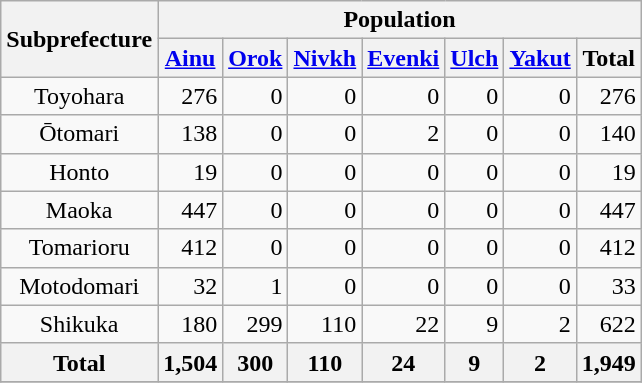<table class=wikitable align=center>
<tr ---->
<th rowspan=2 align=center>Subprefecture</th>
<th colspan=7 align=center>Population</th>
</tr>
<tr ---->
<th align=center><a href='#'>Ainu</a></th>
<th align=center><a href='#'>Orok</a></th>
<th align=center><a href='#'>Nivkh</a></th>
<th align=center><a href='#'>Evenki</a></th>
<th align=center><a href='#'>Ulch</a></th>
<th align=center><a href='#'>Yakut</a></th>
<th align=center>Total</th>
</tr>
<tr ---->
<td align=center>Toyohara</td>
<td align=right>276</td>
<td align=right>0</td>
<td align=right>0</td>
<td align=right>0</td>
<td align=right>0</td>
<td align=right>0</td>
<td align=right>276</td>
</tr>
<tr ---->
<td align=center>Ōtomari</td>
<td align=right>138</td>
<td align=right>0</td>
<td align=right>0</td>
<td align=right>2</td>
<td align=right>0</td>
<td align=right>0</td>
<td align=right>140</td>
</tr>
<tr ---->
<td align=center>Honto</td>
<td align=right>19</td>
<td align=right>0</td>
<td align=right>0</td>
<td align=right>0</td>
<td align=right>0</td>
<td align=right>0</td>
<td align=right>19</td>
</tr>
<tr ---->
<td align=center>Maoka</td>
<td align=right>447</td>
<td align=right>0</td>
<td align=right>0</td>
<td align=right>0</td>
<td align=right>0</td>
<td align=right>0</td>
<td align=right>447</td>
</tr>
<tr ---->
<td align=center>Tomarioru</td>
<td align=right>412</td>
<td align=right>0</td>
<td align=right>0</td>
<td align=right>0</td>
<td align=right>0</td>
<td align=right>0</td>
<td align=right>412</td>
</tr>
<tr ---->
<td align=center>Motodomari</td>
<td align=right>32</td>
<td align=right>1</td>
<td align=right>0</td>
<td align=right>0</td>
<td align=right>0</td>
<td align=right>0</td>
<td align=right>33</td>
</tr>
<tr ---->
<td align=center>Shikuka</td>
<td align=right>180</td>
<td align=right>299</td>
<td align=right>110</td>
<td align=right>22</td>
<td align=right>9</td>
<td align=right>2</td>
<td align=right>622</td>
</tr>
<tr ---->
<th align=center>Total</th>
<th align=right>1,504</th>
<th align=right>300</th>
<th align=right>110</th>
<th align=right>24</th>
<th align=right>9</th>
<th align=right>2</th>
<th align=right>1,949</th>
</tr>
<tr ---->
</tr>
</table>
